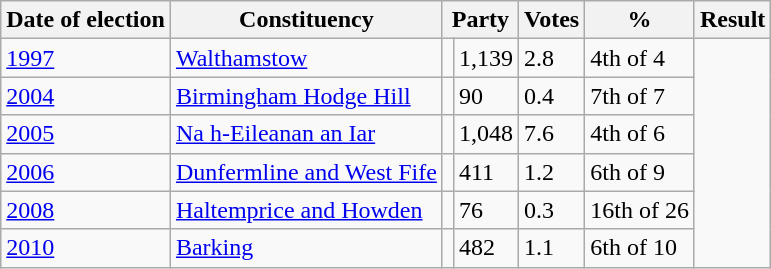<table class="wikitable">
<tr>
<th>Date of election</th>
<th>Constituency</th>
<th colspan=2>Party</th>
<th>Votes</th>
<th>%</th>
<th>Result</th>
</tr>
<tr>
<td><a href='#'>1997</a></td>
<td><a href='#'>Walthamstow</a></td>
<td></td>
<td>1,139</td>
<td>2.8</td>
<td>4th of 4</td>
</tr>
<tr>
<td><a href='#'>2004</a></td>
<td><a href='#'>Birmingham Hodge Hill</a></td>
<td></td>
<td>90</td>
<td>0.4</td>
<td>7th of 7</td>
</tr>
<tr>
<td><a href='#'>2005</a></td>
<td><a href='#'>Na h-Eileanan an Iar</a></td>
<td></td>
<td>1,048</td>
<td>7.6</td>
<td>4th of 6</td>
</tr>
<tr>
<td><a href='#'>2006</a></td>
<td><a href='#'>Dunfermline and West Fife</a></td>
<td></td>
<td>411</td>
<td>1.2</td>
<td>6th of 9</td>
</tr>
<tr>
<td><a href='#'>2008</a></td>
<td><a href='#'>Haltemprice and Howden</a></td>
<td></td>
<td>76</td>
<td>0.3</td>
<td>16th of 26</td>
</tr>
<tr>
<td><a href='#'>2010</a></td>
<td><a href='#'>Barking</a></td>
<td></td>
<td>482</td>
<td>1.1</td>
<td>6th of 10</td>
</tr>
</table>
